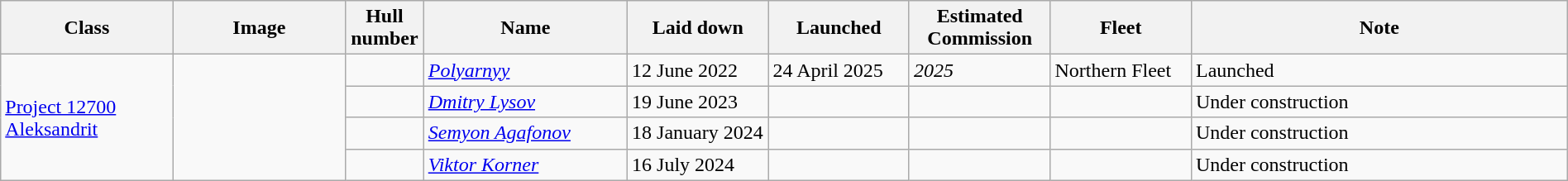<table class="wikitable" style="width:100%;">
<tr>
<th style="width:11%;">Class</th>
<th style="width:11%;">Image</th>
<th style="width:5%;">Hull number</th>
<th style="width:13%;">Name</th>
<th style="width:9%;">Laid down</th>
<th style="width:9%;">Launched</th>
<th style="width:9%;">Estimated<br>Commission</th>
<th style="width:9%;">Fleet</th>
<th style="width:24%;">Note</th>
</tr>
<tr>
<td rowspan="4"><a href='#'>Project 12700<br>Aleksandrit</a></td>
<td rowspan="4"></td>
<td></td>
<td><a href='#'><em>Polyarnyy</em></a></td>
<td>12 June 2022</td>
<td>24 April 2025</td>
<td><em>2025</em></td>
<td>Northern Fleet</td>
<td>Launched</td>
</tr>
<tr>
<td></td>
<td><a href='#'><em>Dmitry Lysov</em></a></td>
<td>19 June 2023</td>
<td></td>
<td></td>
<td></td>
<td>Under construction</td>
</tr>
<tr>
<td></td>
<td><a href='#'><em>Semyon Agafonov</em></a></td>
<td>18 January 2024</td>
<td></td>
<td></td>
<td></td>
<td>Under construction</td>
</tr>
<tr>
<td></td>
<td><a href='#'><em>Viktor Korner</em></a></td>
<td>16 July 2024</td>
<td></td>
<td></td>
<td></td>
<td>Under construction</td>
</tr>
</table>
